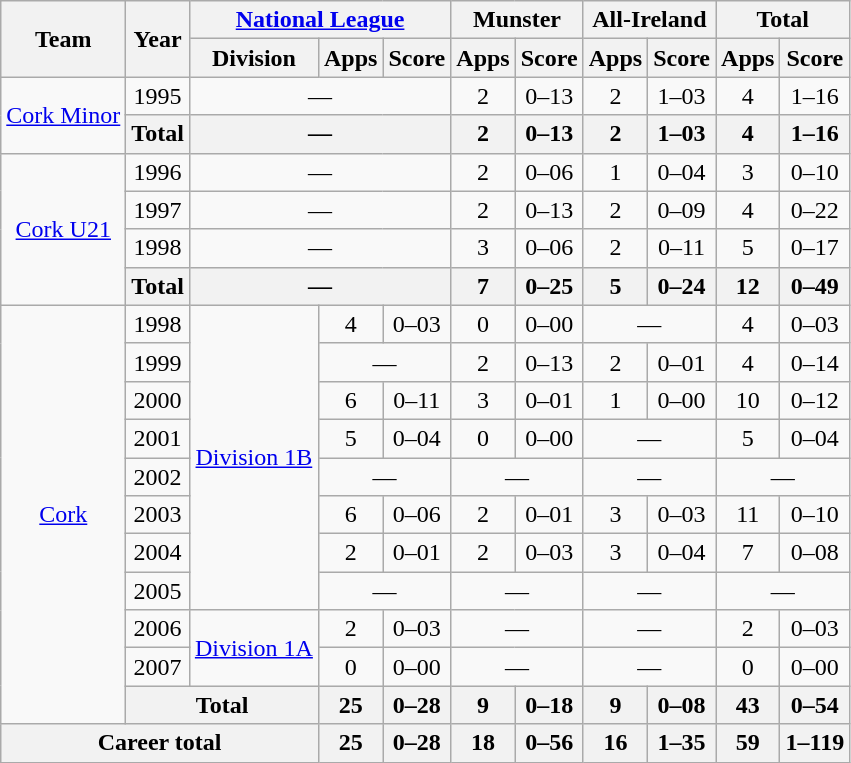<table class="wikitable" style="text-align:center">
<tr>
<th rowspan="2">Team</th>
<th rowspan="2">Year</th>
<th colspan="3"><a href='#'>National League</a></th>
<th colspan="2">Munster</th>
<th colspan="2">All-Ireland</th>
<th colspan="2">Total</th>
</tr>
<tr>
<th>Division</th>
<th>Apps</th>
<th>Score</th>
<th>Apps</th>
<th>Score</th>
<th>Apps</th>
<th>Score</th>
<th>Apps</th>
<th>Score</th>
</tr>
<tr>
<td rowspan="2"><a href='#'>Cork Minor</a></td>
<td>1995</td>
<td colspan=3>—</td>
<td>2</td>
<td>0–13</td>
<td>2</td>
<td>1–03</td>
<td>4</td>
<td>1–16</td>
</tr>
<tr>
<th>Total</th>
<th colspan=3>—</th>
<th>2</th>
<th>0–13</th>
<th>2</th>
<th>1–03</th>
<th>4</th>
<th>1–16</th>
</tr>
<tr>
<td rowspan="4"><a href='#'>Cork U21</a></td>
<td>1996</td>
<td colspan=3>—</td>
<td>2</td>
<td>0–06</td>
<td>1</td>
<td>0–04</td>
<td>3</td>
<td>0–10</td>
</tr>
<tr>
<td>1997</td>
<td colspan=3>—</td>
<td>2</td>
<td>0–13</td>
<td>2</td>
<td>0–09</td>
<td>4</td>
<td>0–22</td>
</tr>
<tr>
<td>1998</td>
<td colspan=3>—</td>
<td>3</td>
<td>0–06</td>
<td>2</td>
<td>0–11</td>
<td>5</td>
<td>0–17</td>
</tr>
<tr>
<th>Total</th>
<th colspan=3>—</th>
<th>7</th>
<th>0–25</th>
<th>5</th>
<th>0–24</th>
<th>12</th>
<th>0–49</th>
</tr>
<tr>
<td rowspan="11"><a href='#'>Cork</a></td>
<td>1998</td>
<td rowspan="8"><a href='#'>Division 1B</a></td>
<td>4</td>
<td>0–03</td>
<td>0</td>
<td>0–00</td>
<td colspan=2>—</td>
<td>4</td>
<td>0–03</td>
</tr>
<tr>
<td>1999</td>
<td colspan=2>—</td>
<td>2</td>
<td>0–13</td>
<td>2</td>
<td>0–01</td>
<td>4</td>
<td>0–14</td>
</tr>
<tr>
<td>2000</td>
<td>6</td>
<td>0–11</td>
<td>3</td>
<td>0–01</td>
<td>1</td>
<td>0–00</td>
<td>10</td>
<td>0–12</td>
</tr>
<tr>
<td>2001</td>
<td>5</td>
<td>0–04</td>
<td>0</td>
<td>0–00</td>
<td colspan=2>—</td>
<td>5</td>
<td>0–04</td>
</tr>
<tr>
<td>2002</td>
<td colspan=2>—</td>
<td colspan=2>—</td>
<td colspan=2>—</td>
<td colspan=2>—</td>
</tr>
<tr>
<td>2003</td>
<td>6</td>
<td>0–06</td>
<td>2</td>
<td>0–01</td>
<td>3</td>
<td>0–03</td>
<td>11</td>
<td>0–10</td>
</tr>
<tr>
<td>2004</td>
<td>2</td>
<td>0–01</td>
<td>2</td>
<td>0–03</td>
<td>3</td>
<td>0–04</td>
<td>7</td>
<td>0–08</td>
</tr>
<tr>
<td>2005</td>
<td colspan=2>—</td>
<td colspan=2>—</td>
<td colspan=2>—</td>
<td colspan=2>—</td>
</tr>
<tr>
<td>2006</td>
<td rowspan="2"><a href='#'>Division 1A</a></td>
<td>2</td>
<td>0–03</td>
<td colspan=2>—</td>
<td colspan=2>—</td>
<td>2</td>
<td>0–03</td>
</tr>
<tr>
<td>2007</td>
<td>0</td>
<td>0–00</td>
<td colspan=2>—</td>
<td colspan=2>—</td>
<td>0</td>
<td>0–00</td>
</tr>
<tr>
<th colspan="2">Total</th>
<th>25</th>
<th>0–28</th>
<th>9</th>
<th>0–18</th>
<th>9</th>
<th>0–08</th>
<th>43</th>
<th>0–54</th>
</tr>
<tr>
<th colspan="3">Career total</th>
<th>25</th>
<th>0–28</th>
<th>18</th>
<th>0–56</th>
<th>16</th>
<th>1–35</th>
<th>59</th>
<th>1–119</th>
</tr>
</table>
